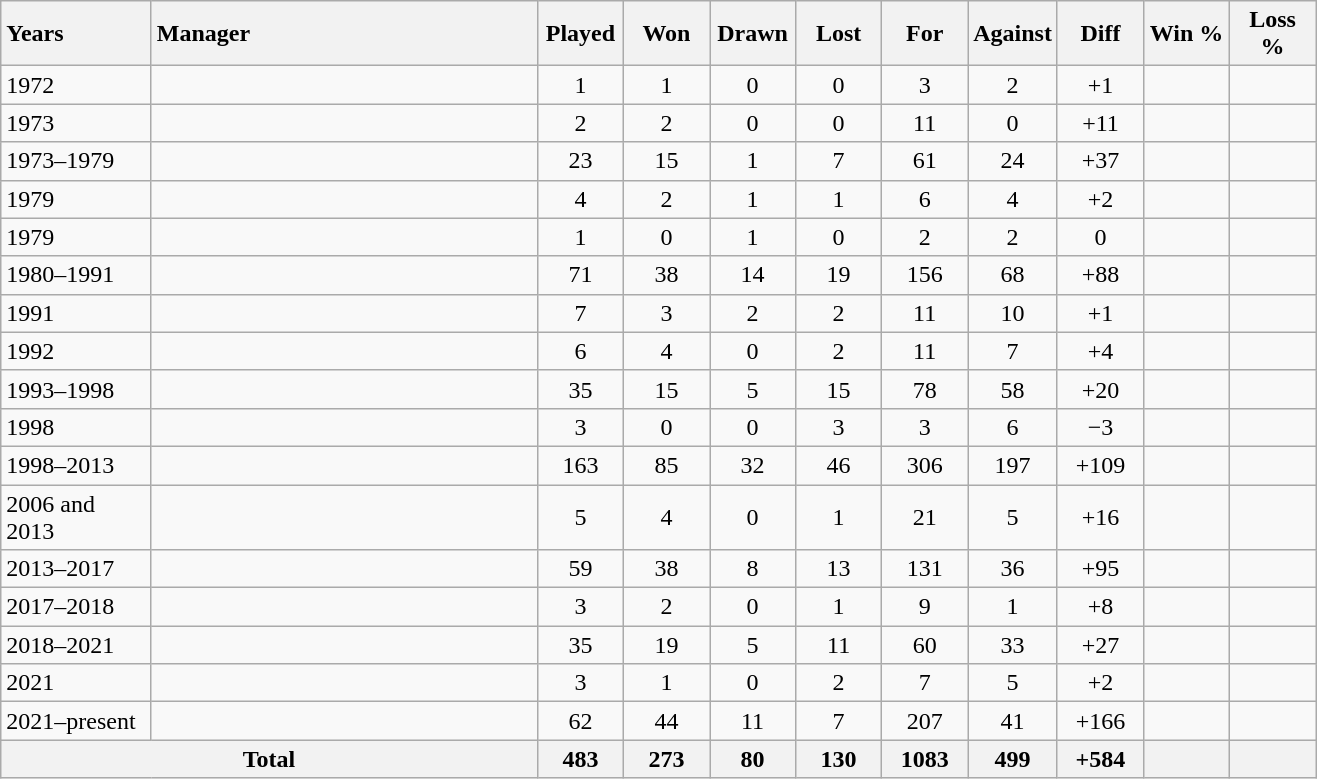<table class="wikitable sortable" style="text-align:center;">
<tr>
<th style="width:93px; text-align:left;">Years</th>
<th style="width:250px; text-align:left;">Manager</th>
<th style="width:50px;">Played</th>
<th style="width:50px;">Won</th>
<th style="width:50px;">Drawn</th>
<th style="width:50px;">Lost</th>
<th style="width:50px;">For</th>
<th style="width:50px;">Against</th>
<th style="width:50px;">Diff</th>
<th style="width:50px;">Win %</th>
<th style="width:50px;">Loss %</th>
</tr>
<tr>
<td style="text-align:left;">1972</td>
<td align="left"> </td>
<td>1</td>
<td>1</td>
<td>0</td>
<td>0</td>
<td>3</td>
<td>2</td>
<td>+1</td>
<td></td>
<td></td>
</tr>
<tr>
<td style="text-align:left;">1973</td>
<td align="left"> </td>
<td>2</td>
<td>2</td>
<td>0</td>
<td>0</td>
<td>11</td>
<td>0</td>
<td>+11</td>
<td></td>
<td></td>
</tr>
<tr>
<td style="text-align:left;">1973–1979</td>
<td align="left"> </td>
<td>23</td>
<td>15</td>
<td>1</td>
<td>7</td>
<td>61</td>
<td>24</td>
<td>+37</td>
<td></td>
<td></td>
</tr>
<tr>
<td style="text-align:left;">1979</td>
<td align="left"> </td>
<td>4</td>
<td>2</td>
<td>1</td>
<td>1</td>
<td>6</td>
<td>4</td>
<td>+2</td>
<td></td>
<td></td>
</tr>
<tr>
<td style="text-align:left;">1979</td>
<td align="left"> </td>
<td>1</td>
<td>0</td>
<td>1</td>
<td>0</td>
<td>2</td>
<td>2</td>
<td>0</td>
<td></td>
<td></td>
</tr>
<tr>
<td style="text-align:left;">1980–1991</td>
<td align="left"> </td>
<td>71</td>
<td>38</td>
<td>14</td>
<td>19</td>
<td>156</td>
<td>68</td>
<td>+88</td>
<td></td>
<td></td>
</tr>
<tr>
<td style="text-align:left;">1991</td>
<td align="left"> </td>
<td>7</td>
<td>3</td>
<td>2</td>
<td>2</td>
<td>11</td>
<td>10</td>
<td>+1</td>
<td></td>
<td></td>
</tr>
<tr>
<td style="text-align:left;">1992</td>
<td align="left"> </td>
<td>6</td>
<td>4</td>
<td>0</td>
<td>2</td>
<td>11</td>
<td>7</td>
<td>+4</td>
<td></td>
<td></td>
</tr>
<tr>
<td style="text-align:left;">1993–1998</td>
<td align="left"> </td>
<td>35</td>
<td>15</td>
<td>5</td>
<td>15</td>
<td>78</td>
<td>58</td>
<td>+20</td>
<td></td>
<td></td>
</tr>
<tr>
<td style="text-align:left;">1998</td>
<td align="left"> </td>
<td>3</td>
<td>0</td>
<td>0</td>
<td>3</td>
<td>3</td>
<td>6</td>
<td>−3</td>
<td></td>
<td></td>
</tr>
<tr>
<td style="text-align:left;">1998–2013</td>
<td align="left"> </td>
<td>163</td>
<td>85</td>
<td>32</td>
<td>46</td>
<td>306</td>
<td>197</td>
<td>+109</td>
<td></td>
<td></td>
</tr>
<tr>
<td style="text-align:left;">2006 and 2013</td>
<td align="left"> </td>
<td>5</td>
<td>4</td>
<td>0</td>
<td>1</td>
<td>21</td>
<td>5</td>
<td>+16</td>
<td></td>
<td></td>
</tr>
<tr>
<td style="text-align:left;">2013–2017</td>
<td align="left"> </td>
<td>59</td>
<td>38</td>
<td>8</td>
<td>13</td>
<td>131</td>
<td>36</td>
<td>+95</td>
<td></td>
<td></td>
</tr>
<tr>
<td style="text-align:left;">2017–2018</td>
<td align="left"> </td>
<td>3</td>
<td>2</td>
<td>0</td>
<td>1</td>
<td>9</td>
<td>1</td>
<td>+8</td>
<td></td>
<td></td>
</tr>
<tr>
<td style="text-align:left;">2018–2021</td>
<td align="left"> </td>
<td>35</td>
<td>19</td>
<td>5</td>
<td>11</td>
<td>60</td>
<td>33</td>
<td>+27</td>
<td></td>
<td></td>
</tr>
<tr>
<td style="text-align:left;">2021</td>
<td align="left"> </td>
<td>3</td>
<td>1</td>
<td>0</td>
<td>2</td>
<td>7</td>
<td>5</td>
<td>+2</td>
<td></td>
<td></td>
</tr>
<tr>
<td style="text-align:left;">2021–present</td>
<td align="left"> </td>
<td>62</td>
<td>44</td>
<td>11</td>
<td>7</td>
<td>207</td>
<td>41</td>
<td>+166</td>
<td></td>
<td></td>
</tr>
<tr>
<th align="left" colspan="2">Total</th>
<th>483</th>
<th>273</th>
<th>80</th>
<th>130</th>
<th>1083</th>
<th>499</th>
<th>+584</th>
<th></th>
<th></th>
</tr>
</table>
